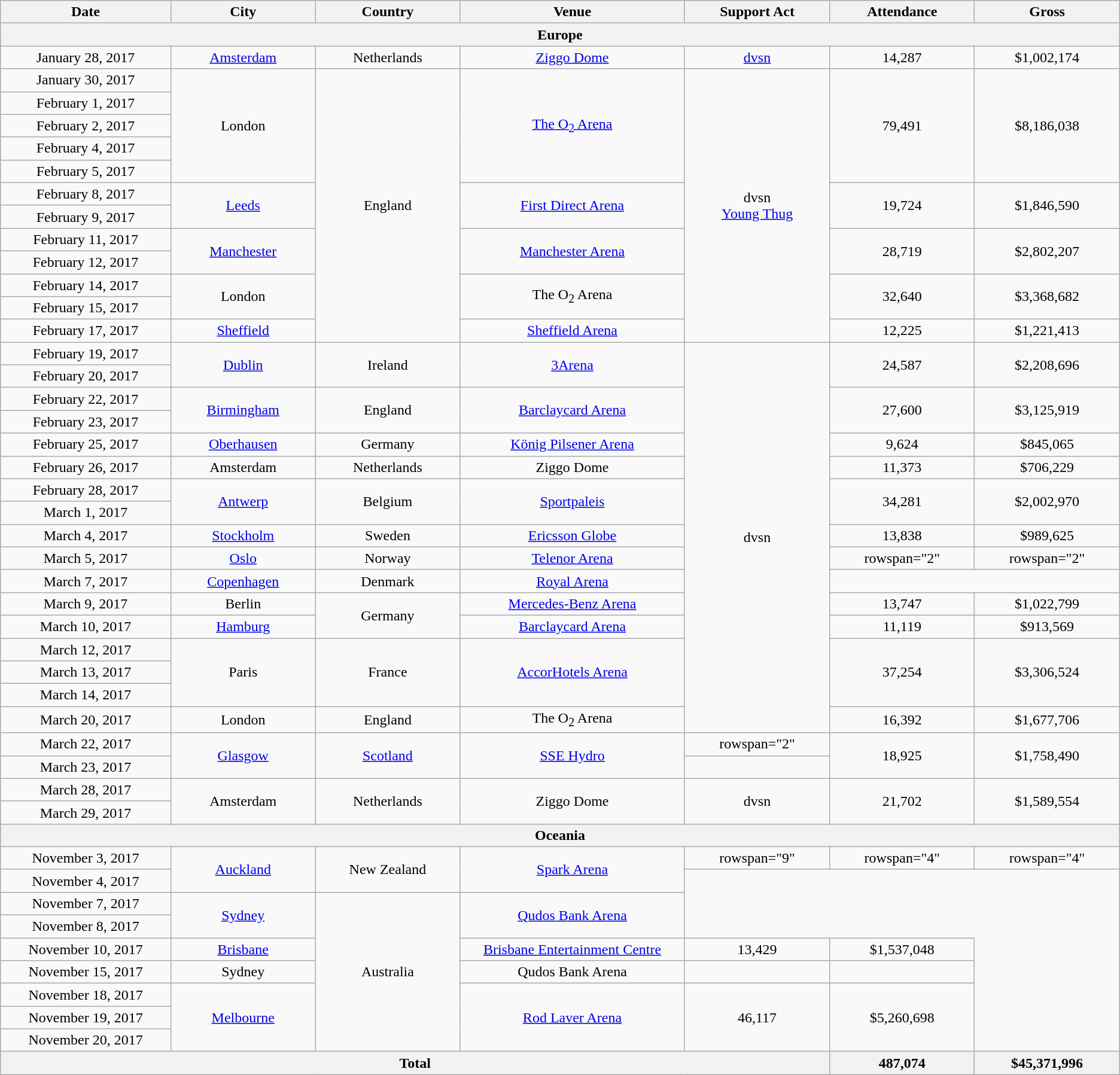<table class="wikitable" style="text-align:center;">
<tr>
<th scope="col" style="width:12em;">Date</th>
<th scope="col" style="width:10em;">City</th>
<th scope="col" style="width:10em;">Country</th>
<th scope="col" style="width:16em;">Venue</th>
<th scope="col" style="width:10em;">Support Act</th>
<th scope="col" style="width:10em;">Attendance</th>
<th scope="col" style="width:10em;">Gross</th>
</tr>
<tr>
<th colspan="7">Europe</th>
</tr>
<tr>
<td>January 28, 2017</td>
<td><a href='#'>Amsterdam</a></td>
<td>Netherlands</td>
<td><a href='#'>Ziggo Dome</a></td>
<td><a href='#'>dvsn</a></td>
<td>14,287</td>
<td>$1,002,174</td>
</tr>
<tr>
<td>January 30, 2017</td>
<td rowspan="5">London</td>
<td rowspan="12">England</td>
<td rowspan="5"><a href='#'>The O<sub>2</sub> Arena</a></td>
<td rowspan="12">dvsn<br><a href='#'>Young Thug</a></td>
<td rowspan="5">79,491</td>
<td rowspan="5">$8,186,038</td>
</tr>
<tr>
<td>February 1, 2017</td>
</tr>
<tr>
<td>February 2, 2017</td>
</tr>
<tr>
<td>February 4, 2017</td>
</tr>
<tr>
<td>February 5, 2017</td>
</tr>
<tr>
<td>February 8, 2017</td>
<td rowspan="2"><a href='#'>Leeds</a></td>
<td rowspan="2"><a href='#'>First Direct Arena</a></td>
<td rowspan="2">19,724</td>
<td rowspan="2">$1,846,590</td>
</tr>
<tr>
<td>February 9, 2017</td>
</tr>
<tr>
<td>February 11, 2017</td>
<td rowspan="2"><a href='#'>Manchester</a></td>
<td rowspan="2"><a href='#'>Manchester Arena</a></td>
<td rowspan="2">28,719</td>
<td rowspan="2">$2,802,207</td>
</tr>
<tr>
<td>February 12, 2017</td>
</tr>
<tr>
<td>February 14, 2017</td>
<td rowspan="2">London</td>
<td rowspan="2">The O<sub>2</sub> Arena</td>
<td rowspan="2">32,640</td>
<td rowspan="2">$3,368,682</td>
</tr>
<tr>
<td>February 15, 2017</td>
</tr>
<tr>
<td>February 17, 2017</td>
<td><a href='#'>Sheffield</a></td>
<td><a href='#'>Sheffield Arena</a></td>
<td>12,225</td>
<td>$1,221,413</td>
</tr>
<tr>
<td>February 19, 2017</td>
<td rowspan="2"><a href='#'>Dublin</a></td>
<td rowspan="2">Ireland</td>
<td rowspan="2"><a href='#'>3Arena</a></td>
<td rowspan="17">dvsn</td>
<td rowspan="2">24,587</td>
<td rowspan="2">$2,208,696</td>
</tr>
<tr>
<td>February 20, 2017</td>
</tr>
<tr>
<td>February 22, 2017</td>
<td rowspan="2"><a href='#'>Birmingham</a></td>
<td rowspan="2">England</td>
<td rowspan="2"><a href='#'>Barclaycard Arena</a></td>
<td rowspan="2">27,600</td>
<td rowspan="2">$3,125,919</td>
</tr>
<tr>
<td>February 23, 2017</td>
</tr>
<tr>
<td>February 25, 2017</td>
<td><a href='#'>Oberhausen</a></td>
<td>Germany</td>
<td><a href='#'>König Pilsener Arena</a></td>
<td>9,624</td>
<td>$845,065</td>
</tr>
<tr>
<td>February 26, 2017</td>
<td>Amsterdam</td>
<td>Netherlands</td>
<td>Ziggo Dome</td>
<td>11,373</td>
<td>$706,229</td>
</tr>
<tr>
<td>February 28, 2017</td>
<td rowspan="2"><a href='#'>Antwerp</a></td>
<td rowspan="2">Belgium</td>
<td rowspan="2"><a href='#'>Sportpaleis</a></td>
<td rowspan="2">34,281</td>
<td rowspan="2">$2,002,970</td>
</tr>
<tr>
<td>March 1, 2017</td>
</tr>
<tr>
<td>March 4, 2017</td>
<td><a href='#'>Stockholm</a></td>
<td>Sweden</td>
<td><a href='#'>Ericsson Globe</a></td>
<td>13,838</td>
<td>$989,625</td>
</tr>
<tr>
<td>March 5, 2017</td>
<td><a href='#'>Oslo</a></td>
<td>Norway</td>
<td><a href='#'>Telenor Arena</a></td>
<td>rowspan="2" </td>
<td>rowspan="2" </td>
</tr>
<tr>
<td>March 7, 2017</td>
<td><a href='#'>Copenhagen</a></td>
<td>Denmark</td>
<td><a href='#'>Royal Arena</a></td>
</tr>
<tr>
<td>March 9, 2017</td>
<td>Berlin</td>
<td rowspan="2">Germany</td>
<td><a href='#'>Mercedes-Benz Arena</a></td>
<td>13,747</td>
<td>$1,022,799</td>
</tr>
<tr>
<td>March 10, 2017</td>
<td><a href='#'>Hamburg</a></td>
<td><a href='#'>Barclaycard Arena</a></td>
<td>11,119</td>
<td>$913,569</td>
</tr>
<tr>
<td>March 12, 2017</td>
<td rowspan="3">Paris</td>
<td rowspan="3">France</td>
<td rowspan="3"><a href='#'>AccorHotels Arena</a></td>
<td rowspan="3">37,254</td>
<td rowspan="3">$3,306,524</td>
</tr>
<tr>
<td>March 13, 2017</td>
</tr>
<tr>
<td>March 14, 2017</td>
</tr>
<tr>
<td>March 20, 2017</td>
<td>London</td>
<td>England</td>
<td>The O<sub>2</sub> Arena</td>
<td>16,392</td>
<td>$1,677,706</td>
</tr>
<tr>
<td>March 22, 2017</td>
<td rowspan="2"><a href='#'>Glasgow</a></td>
<td rowspan="2"><a href='#'>Scotland</a></td>
<td rowspan="2"><a href='#'>SSE Hydro</a></td>
<td>rowspan="2" </td>
<td rowspan="2">18,925</td>
<td rowspan="2">$1,758,490</td>
</tr>
<tr>
<td>March 23, 2017</td>
</tr>
<tr>
<td>March 28, 2017</td>
<td rowspan="2">Amsterdam</td>
<td rowspan="2">Netherlands</td>
<td rowspan="2">Ziggo Dome</td>
<td rowspan="2">dvsn</td>
<td rowspan="2">21,702</td>
<td rowspan="2">$1,589,554</td>
</tr>
<tr>
<td>March 29, 2017</td>
</tr>
<tr>
<th colspan="7">Oceania</th>
</tr>
<tr>
<td>November 3, 2017</td>
<td rowspan="2"><a href='#'>Auckland</a></td>
<td rowspan="2">New Zealand</td>
<td rowspan="2"><a href='#'>Spark Arena</a></td>
<td>rowspan="9" </td>
<td>rowspan="4" </td>
<td>rowspan="4" </td>
</tr>
<tr>
<td>November 4, 2017</td>
</tr>
<tr>
<td>November 7, 2017</td>
<td rowspan="2"><a href='#'>Sydney</a></td>
<td rowspan="7">Australia</td>
<td rowspan="2"><a href='#'>Qudos Bank Arena</a></td>
</tr>
<tr>
<td>November 8, 2017</td>
</tr>
<tr>
<td>November 10, 2017</td>
<td><a href='#'>Brisbane</a></td>
<td><a href='#'>Brisbane Entertainment Centre</a></td>
<td>13,429</td>
<td>$1,537,048</td>
</tr>
<tr>
<td>November 15, 2017</td>
<td>Sydney</td>
<td>Qudos Bank Arena</td>
<td></td>
<td></td>
</tr>
<tr>
<td>November 18, 2017</td>
<td rowspan="3"><a href='#'>Melbourne</a></td>
<td rowspan="3"><a href='#'>Rod Laver Arena</a></td>
<td rowspan="3">46,117</td>
<td rowspan="3">$5,260,698</td>
</tr>
<tr>
<td>November 19, 2017</td>
</tr>
<tr>
<td>November 20, 2017</td>
</tr>
<tr>
<th colspan="5">Total</th>
<th>487,074</th>
<th><strong>$45,371,996</strong></th>
</tr>
</table>
